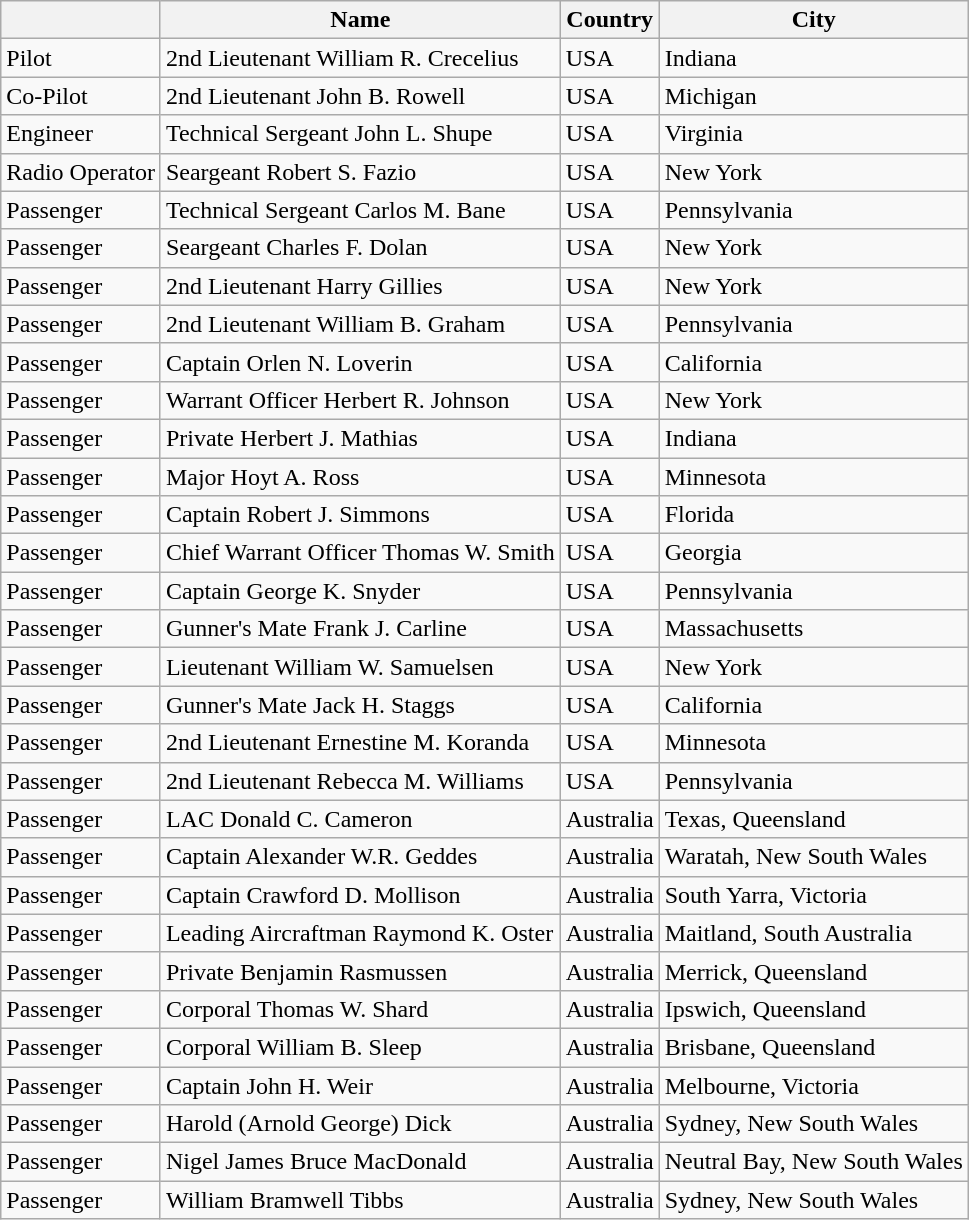<table class="wikitable">
<tr>
<th></th>
<th><strong>Name</strong></th>
<th><strong>Country</strong></th>
<th><strong>City</strong></th>
</tr>
<tr>
<td>Pilot</td>
<td>2nd Lieutenant William R. Crecelius</td>
<td>USA</td>
<td>Indiana</td>
</tr>
<tr>
<td>Co-Pilot</td>
<td>2nd Lieutenant John B. Rowell</td>
<td>USA</td>
<td>Michigan</td>
</tr>
<tr>
<td>Engineer</td>
<td>Technical Sergeant John L. Shupe</td>
<td>USA</td>
<td>Virginia</td>
</tr>
<tr>
<td>Radio Operator</td>
<td>Seargeant Robert S. Fazio</td>
<td>USA</td>
<td>New York</td>
</tr>
<tr>
<td>Passenger</td>
<td>Technical Sergeant Carlos M. Bane</td>
<td>USA</td>
<td>Pennsylvania</td>
</tr>
<tr>
<td>Passenger</td>
<td>Seargeant Charles F. Dolan</td>
<td>USA</td>
<td>New York</td>
</tr>
<tr>
<td>Passenger</td>
<td>2nd Lieutenant Harry Gillies</td>
<td>USA</td>
<td>New York</td>
</tr>
<tr>
<td>Passenger</td>
<td>2nd Lieutenant William B. Graham</td>
<td>USA</td>
<td>Pennsylvania</td>
</tr>
<tr>
<td>Passenger</td>
<td>Captain Orlen N. Loverin</td>
<td>USA</td>
<td>California</td>
</tr>
<tr>
<td>Passenger</td>
<td>Warrant Officer Herbert R. Johnson</td>
<td>USA</td>
<td>New York</td>
</tr>
<tr>
<td>Passenger</td>
<td>Private Herbert J. Mathias</td>
<td>USA</td>
<td>Indiana</td>
</tr>
<tr>
<td>Passenger</td>
<td>Major Hoyt A. Ross</td>
<td>USA</td>
<td>Minnesota</td>
</tr>
<tr>
<td>Passenger</td>
<td>Captain Robert J. Simmons</td>
<td>USA</td>
<td>Florida</td>
</tr>
<tr>
<td>Passenger</td>
<td>Chief Warrant Officer Thomas W. Smith</td>
<td>USA</td>
<td>Georgia</td>
</tr>
<tr>
<td>Passenger</td>
<td>Captain George K. Snyder</td>
<td>USA</td>
<td>Pennsylvania</td>
</tr>
<tr>
<td>Passenger</td>
<td>Gunner's Mate Frank J. Carline</td>
<td>USA</td>
<td>Massachusetts</td>
</tr>
<tr>
<td>Passenger</td>
<td>Lieutenant William W. Samuelsen</td>
<td>USA</td>
<td>New York</td>
</tr>
<tr>
<td>Passenger</td>
<td>Gunner's Mate Jack H. Staggs</td>
<td>USA</td>
<td>California</td>
</tr>
<tr>
<td>Passenger</td>
<td>2nd Lieutenant Ernestine M. Koranda</td>
<td>USA</td>
<td>Minnesota</td>
</tr>
<tr>
<td>Passenger</td>
<td>2nd Lieutenant Rebecca M. Williams</td>
<td>USA</td>
<td>Pennsylvania</td>
</tr>
<tr>
<td>Passenger</td>
<td>LAC Donald C. Cameron</td>
<td>Australia</td>
<td>Texas, Queensland</td>
</tr>
<tr>
<td>Passenger</td>
<td>Captain Alexander W.R. Geddes</td>
<td>Australia</td>
<td>Waratah, New South Wales</td>
</tr>
<tr>
<td>Passenger</td>
<td>Captain Crawford D. Mollison</td>
<td>Australia</td>
<td>South Yarra, Victoria</td>
</tr>
<tr>
<td>Passenger</td>
<td>Leading Aircraftman Raymond K. Oster</td>
<td>Australia</td>
<td>Maitland, South Australia</td>
</tr>
<tr>
<td>Passenger</td>
<td>Private Benjamin Rasmussen</td>
<td>Australia</td>
<td>Merrick, Queensland</td>
</tr>
<tr>
<td>Passenger</td>
<td>Corporal Thomas W. Shard</td>
<td>Australia</td>
<td>Ipswich, Queensland</td>
</tr>
<tr>
<td>Passenger</td>
<td>Corporal William B. Sleep</td>
<td>Australia</td>
<td>Brisbane, Queensland</td>
</tr>
<tr>
<td>Passenger</td>
<td>Captain John H. Weir</td>
<td>Australia</td>
<td>Melbourne, Victoria</td>
</tr>
<tr>
<td>Passenger</td>
<td>Harold (Arnold George) Dick</td>
<td>Australia</td>
<td>Sydney, New South Wales</td>
</tr>
<tr>
<td>Passenger</td>
<td>Nigel James Bruce MacDonald</td>
<td>Australia</td>
<td>Neutral Bay, New South Wales</td>
</tr>
<tr>
<td>Passenger</td>
<td>William Bramwell Tibbs</td>
<td>Australia</td>
<td>Sydney, New South Wales</td>
</tr>
</table>
